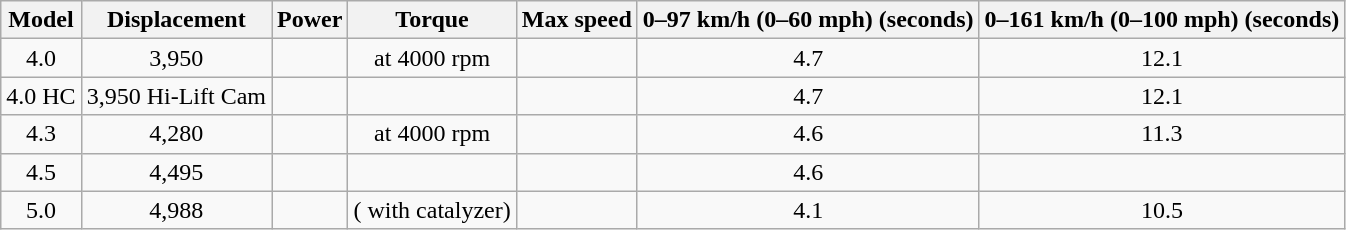<table class="wikitable" style="text-align:center;">
<tr>
<th>Model</th>
<th>Displacement</th>
<th>Power</th>
<th>Torque</th>
<th>Max speed</th>
<th>0–97 km/h (0–60 mph) (seconds)</th>
<th>0–161 km/h (0–100 mph) (seconds)</th>
</tr>
<tr>
<td>4.0</td>
<td>3,950</td>
<td></td>
<td> at 4000 rpm</td>
<td></td>
<td>4.7</td>
<td>12.1</td>
</tr>
<tr>
<td>4.0 HC</td>
<td>3,950 Hi-Lift Cam</td>
<td></td>
<td></td>
<td></td>
<td>4.7</td>
<td>12.1</td>
</tr>
<tr>
<td>4.3</td>
<td>4,280</td>
<td></td>
<td> at 4000 rpm</td>
<td></td>
<td>4.6</td>
<td>11.3</td>
</tr>
<tr>
<td>4.5</td>
<td>4,495</td>
<td></td>
<td></td>
<td></td>
<td>4.6</td>
<td></td>
</tr>
<tr>
<td>5.0</td>
<td>4,988</td>
<td></td>
<td> ( with catalyzer)</td>
<td></td>
<td>4.1</td>
<td>10.5</td>
</tr>
</table>
